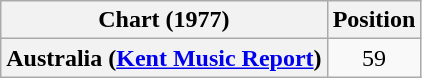<table class="wikitable sortable plainrowheaders" style="text-align:center">
<tr>
<th>Chart (1977)</th>
<th>Position</th>
</tr>
<tr>
<th scope="row">Australia (<a href='#'>Kent Music Report</a>)</th>
<td>59</td>
</tr>
</table>
